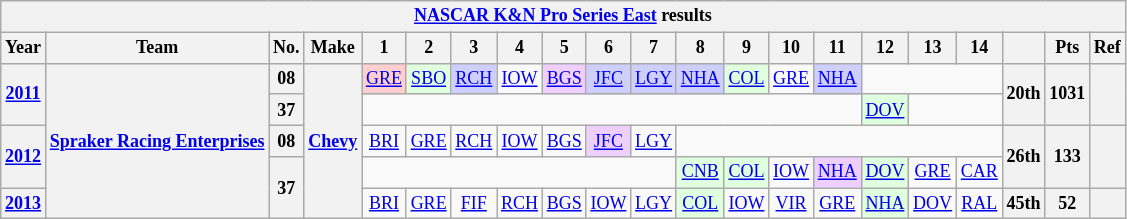<table class="wikitable" style="text-align:center; font-size:75%">
<tr>
<th colspan=23><a href='#'>NASCAR K&N Pro Series East</a> results</th>
</tr>
<tr>
<th>Year</th>
<th>Team</th>
<th>No.</th>
<th>Make</th>
<th>1</th>
<th>2</th>
<th>3</th>
<th>4</th>
<th>5</th>
<th>6</th>
<th>7</th>
<th>8</th>
<th>9</th>
<th>10</th>
<th>11</th>
<th>12</th>
<th>13</th>
<th>14</th>
<th></th>
<th>Pts</th>
<th>Ref</th>
</tr>
<tr>
<th rowspan=2><a href='#'>2011</a></th>
<th rowspan=5><a href='#'>Spraker Racing Enterprises</a></th>
<th>08</th>
<th rowspan=5><a href='#'>Chevy</a></th>
<td style="background:#FFCFCF;"><a href='#'>GRE</a><br></td>
<td style="background:#DFFFDF;"><a href='#'>SBO</a><br></td>
<td style="background:#CFCFFF;"><a href='#'>RCH</a><br></td>
<td><a href='#'>IOW</a></td>
<td style="background:#EFCFFF;"><a href='#'>BGS</a><br></td>
<td style="background:#CFCFFF;"><a href='#'>JFC</a><br></td>
<td style="background:#CFCFFF;"><a href='#'>LGY</a><br></td>
<td style="background:#CFCFFF;"><a href='#'>NHA</a><br></td>
<td style="background:#DFFFDF;"><a href='#'>COL</a><br></td>
<td><a href='#'>GRE</a></td>
<td style="background:#CFCFFF;"><a href='#'>NHA</a><br></td>
<td colspan=3></td>
<th rowspan=2>20th</th>
<th rowspan=2>1031</th>
<th rowspan=2></th>
</tr>
<tr>
<th>37</th>
<td colspan=11></td>
<td style="background:#DFFFDF;"><a href='#'>DOV</a><br></td>
<td colspan=2></td>
</tr>
<tr>
<th rowspan=2><a href='#'>2012</a></th>
<th>08</th>
<td><a href='#'>BRI</a></td>
<td><a href='#'>GRE</a></td>
<td><a href='#'>RCH</a></td>
<td><a href='#'>IOW</a></td>
<td><a href='#'>BGS</a></td>
<td style="background:#EFCFFF;"><a href='#'>JFC</a><br></td>
<td><a href='#'>LGY</a></td>
<td colspan=7></td>
<th rowspan=2>26th</th>
<th rowspan=2>133</th>
<th rowspan=2></th>
</tr>
<tr>
<th rowspan=2>37</th>
<td colspan=7></td>
<td style="background:#DFFFDF;"><a href='#'>CNB</a><br></td>
<td style="background:#DFFFDF;"><a href='#'>COL</a><br></td>
<td><a href='#'>IOW</a></td>
<td style="background:#EFCFFF;"><a href='#'>NHA</a><br></td>
<td style="background:#DFFFDF;"><a href='#'>DOV</a><br></td>
<td><a href='#'>GRE</a></td>
<td><a href='#'>CAR</a></td>
</tr>
<tr>
<th><a href='#'>2013</a></th>
<td><a href='#'>BRI</a></td>
<td><a href='#'>GRE</a></td>
<td><a href='#'>FIF</a></td>
<td><a href='#'>RCH</a></td>
<td><a href='#'>BGS</a></td>
<td><a href='#'>IOW</a></td>
<td><a href='#'>LGY</a></td>
<td style="background:#DFFFDF;"><a href='#'>COL</a><br></td>
<td><a href='#'>IOW</a></td>
<td><a href='#'>VIR</a></td>
<td><a href='#'>GRE</a></td>
<td style="background:#DFFFDF;"><a href='#'>NHA</a><br></td>
<td><a href='#'>DOV</a></td>
<td><a href='#'>RAL</a></td>
<th>45th</th>
<th>52</th>
<th></th>
</tr>
</table>
